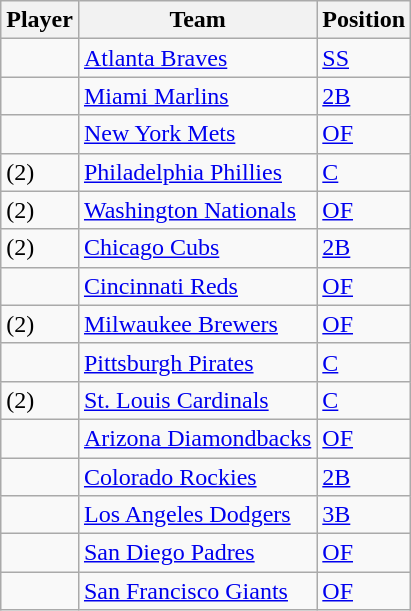<table Class="wikitable sortable">
<tr>
<th>Player</th>
<th>Team</th>
<th>Position</th>
</tr>
<tr>
<td></td>
<td><a href='#'>Atlanta Braves</a></td>
<td><a href='#'>SS</a></td>
</tr>
<tr>
<td></td>
<td><a href='#'>Miami Marlins</a></td>
<td><a href='#'>2B</a></td>
</tr>
<tr>
<td></td>
<td><a href='#'>New York Mets</a></td>
<td><a href='#'>OF</a></td>
</tr>
<tr>
<td> (2)</td>
<td><a href='#'>Philadelphia Phillies</a></td>
<td><a href='#'>C</a></td>
</tr>
<tr>
<td> (2)</td>
<td><a href='#'>Washington Nationals</a></td>
<td><a href='#'>OF</a></td>
</tr>
<tr>
<td> (2)</td>
<td><a href='#'>Chicago Cubs</a></td>
<td><a href='#'>2B</a></td>
</tr>
<tr>
<td></td>
<td><a href='#'>Cincinnati Reds</a></td>
<td><a href='#'>OF</a></td>
</tr>
<tr>
<td> (2)</td>
<td><a href='#'>Milwaukee Brewers</a></td>
<td><a href='#'>OF</a></td>
</tr>
<tr>
<td></td>
<td><a href='#'>Pittsburgh Pirates</a></td>
<td><a href='#'>C</a></td>
</tr>
<tr>
<td> (2)</td>
<td><a href='#'>St. Louis Cardinals</a></td>
<td><a href='#'>C</a></td>
</tr>
<tr>
<td></td>
<td><a href='#'>Arizona Diamondbacks</a></td>
<td><a href='#'>OF</a></td>
</tr>
<tr>
<td></td>
<td><a href='#'>Colorado Rockies</a></td>
<td><a href='#'>2B</a></td>
</tr>
<tr>
<td></td>
<td><a href='#'>Los Angeles Dodgers</a></td>
<td><a href='#'>3B</a></td>
</tr>
<tr>
<td></td>
<td><a href='#'>San Diego Padres</a></td>
<td><a href='#'>OF</a></td>
</tr>
<tr>
<td></td>
<td><a href='#'>San Francisco Giants</a></td>
<td><a href='#'>OF</a></td>
</tr>
</table>
